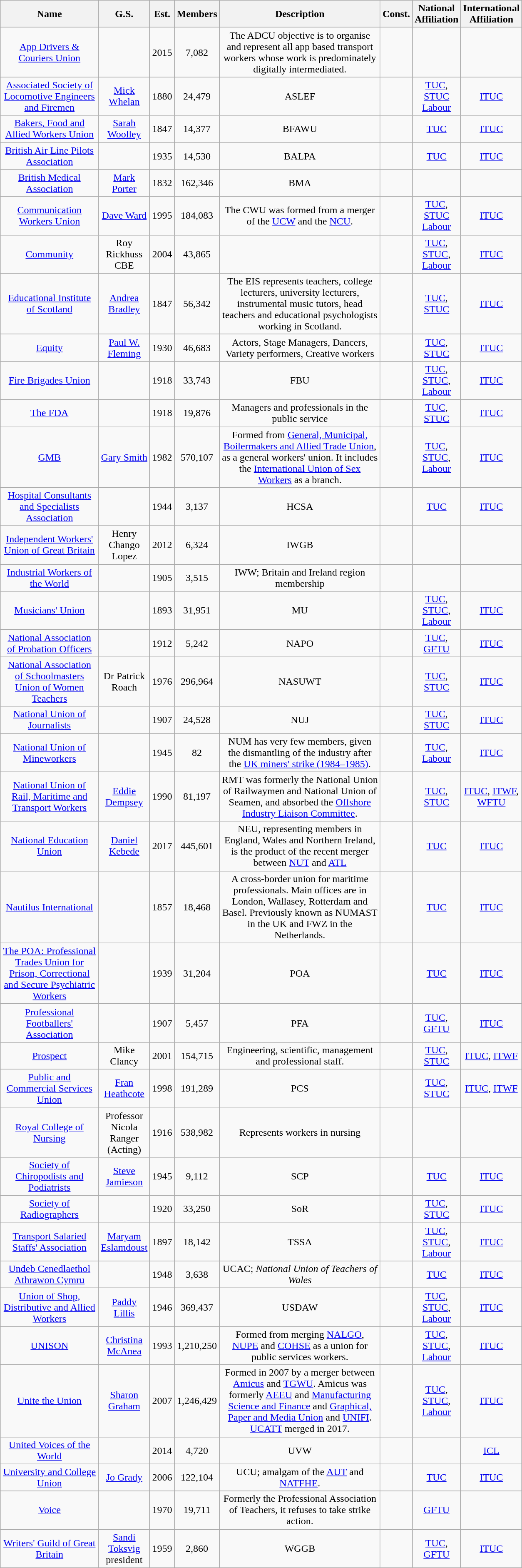<table class="wikitable sortable" style="text-align: center">
<tr>
<th width="150">Name</th>
<th width="5">G.S.</th>
<th width="5">Est.</th>
<th width="5">Members</th>
<th width="250">Description</th>
<th width="5">Const.</th>
<th width="5">National Affiliation</th>
<th width="5">International Affiliation</th>
</tr>
<tr>
<td><a href='#'>App Drivers & Couriers Union</a></td>
<td></td>
<td>2015</td>
<td>7,082</td>
<td>The ADCU objective is to organise and represent all app based transport workers whose work is predominately digitally intermediated.</td>
<td></td>
<td></td>
<td></td>
</tr>
<tr>
<td><a href='#'>Associated Society of Locomotive Engineers and Firemen</a></td>
<td><a href='#'>Mick Whelan</a></td>
<td>1880</td>
<td>24,479</td>
<td>ASLEF</td>
<td></td>
<td><a href='#'>TUC</a>, <a href='#'>STUC</a> <a href='#'>Labour</a></td>
<td><a href='#'>ITUC</a></td>
</tr>
<tr>
<td><a href='#'>Bakers, Food and Allied Workers Union</a></td>
<td><a href='#'>Sarah Woolley</a></td>
<td>1847</td>
<td>14,377</td>
<td>BFAWU</td>
<td></td>
<td><a href='#'>TUC</a></td>
<td><a href='#'>ITUC</a></td>
</tr>
<tr>
<td><a href='#'>British Air Line Pilots Association</a></td>
<td></td>
<td>1935</td>
<td>14,530</td>
<td>BALPA</td>
<td></td>
<td><a href='#'>TUC</a></td>
<td><a href='#'>ITUC</a></td>
</tr>
<tr>
<td><a href='#'>British Medical Association</a></td>
<td><a href='#'>Mark Porter</a></td>
<td>1832</td>
<td>162,346</td>
<td>BMA</td>
<td></td>
<td></td>
</tr>
<tr>
<td><a href='#'>Communication Workers Union</a></td>
<td><a href='#'>Dave Ward</a></td>
<td>1995</td>
<td>184,083</td>
<td>The CWU was formed from a merger of the <a href='#'>UCW</a> and the <a href='#'>NCU</a>.</td>
<td></td>
<td><a href='#'>TUC</a>, <a href='#'>STUC</a> <a href='#'>Labour</a></td>
<td><a href='#'>ITUC</a></td>
</tr>
<tr>
<td><a href='#'>Community</a></td>
<td>Roy Rickhuss CBE</td>
<td>2004</td>
<td>43,865</td>
<td></td>
<td></td>
<td><a href='#'>TUC</a>, <a href='#'>STUC</a>, <a href='#'>Labour</a></td>
<td><a href='#'>ITUC</a></td>
</tr>
<tr>
<td><a href='#'>Educational Institute of Scotland</a></td>
<td><a href='#'>Andrea Bradley</a></td>
<td>1847</td>
<td>56,342</td>
<td>The EIS represents teachers, college lecturers, university lecturers, instrumental music tutors, head teachers and educational psychologists working in Scotland.</td>
<td></td>
<td><a href='#'>TUC</a>, <a href='#'>STUC</a></td>
<td><a href='#'>ITUC</a></td>
</tr>
<tr>
<td><a href='#'>Equity</a></td>
<td><a href='#'>Paul W. Fleming</a></td>
<td>1930</td>
<td>46,683</td>
<td>Actors, Stage Managers, Dancers, Variety performers, Creative workers</td>
<td></td>
<td><a href='#'>TUC</a>, <a href='#'>STUC</a></td>
<td><a href='#'>ITUC</a></td>
</tr>
<tr>
<td><a href='#'>Fire Brigades Union</a></td>
<td></td>
<td>1918</td>
<td>33,743</td>
<td>FBU</td>
<td></td>
<td><a href='#'>TUC</a>, <a href='#'>STUC</a>, <a href='#'>Labour</a></td>
<td><a href='#'>ITUC</a></td>
</tr>
<tr>
<td><a href='#'>The FDA</a></td>
<td></td>
<td>1918</td>
<td>19,876</td>
<td>Managers and professionals in the public service</td>
<td></td>
<td><a href='#'>TUC</a>, <a href='#'>STUC</a></td>
<td><a href='#'>ITUC</a></td>
</tr>
<tr>
<td><a href='#'>GMB</a></td>
<td><a href='#'>Gary Smith</a></td>
<td>1982</td>
<td>570,107</td>
<td>Formed from <a href='#'>General, Municipal, Boilermakers and Allied Trade Union</a>, as a general workers' union. It includes the <a href='#'>International Union of Sex Workers</a> as a branch.</td>
<td></td>
<td><a href='#'>TUC</a>, <a href='#'>STUC</a>, <a href='#'>Labour</a></td>
<td><a href='#'>ITUC</a></td>
</tr>
<tr>
<td><a href='#'>Hospital Consultants and Specialists Association</a></td>
<td></td>
<td>1944</td>
<td>3,137</td>
<td>HCSA</td>
<td></td>
<td><a href='#'>TUC</a></td>
<td><a href='#'>ITUC</a></td>
</tr>
<tr>
<td><a href='#'>Independent Workers' Union of Great Britain</a></td>
<td>Henry Chango Lopez</td>
<td>2012</td>
<td>6,324</td>
<td>IWGB</td>
<td></td>
<td></td>
</tr>
<tr>
<td><a href='#'>Industrial Workers of the World</a></td>
<td></td>
<td>1905</td>
<td>3,515</td>
<td>IWW; Britain and Ireland region membership</td>
<td></td>
<td></td>
<td></td>
</tr>
<tr>
<td><a href='#'>Musicians' Union</a></td>
<td></td>
<td>1893</td>
<td>31,951</td>
<td>MU</td>
<td></td>
<td><a href='#'>TUC</a>, <a href='#'>STUC</a>, <a href='#'>Labour</a></td>
<td><a href='#'>ITUC</a></td>
</tr>
<tr>
<td><a href='#'>National Association of Probation Officers</a></td>
<td></td>
<td>1912</td>
<td>5,242</td>
<td>NAPO</td>
<td></td>
<td><a href='#'>TUC</a>, <a href='#'>GFTU</a></td>
<td><a href='#'>ITUC</a></td>
</tr>
<tr>
<td><a href='#'>National Association of Schoolmasters Union of Women Teachers</a></td>
<td>Dr Patrick Roach</td>
<td>1976</td>
<td>296,964</td>
<td>NASUWT</td>
<td></td>
<td><a href='#'>TUC</a>, <a href='#'>STUC</a></td>
<td><a href='#'>ITUC</a></td>
</tr>
<tr>
<td><a href='#'>National Union of Journalists</a></td>
<td></td>
<td>1907</td>
<td>24,528</td>
<td>NUJ</td>
<td></td>
<td><a href='#'>TUC</a>, <a href='#'>STUC</a></td>
<td><a href='#'>ITUC</a></td>
</tr>
<tr>
<td><a href='#'>National Union of Mineworkers</a></td>
<td></td>
<td>1945</td>
<td>82</td>
<td>NUM has very few members, given the dismantling of the industry after the <a href='#'>UK miners' strike (1984–1985)</a>.</td>
<td></td>
<td><a href='#'>TUC</a>, <a href='#'>Labour</a></td>
<td><a href='#'>ITUC</a></td>
</tr>
<tr>
<td><a href='#'>National Union of Rail, Maritime and Transport Workers</a></td>
<td><a href='#'>Eddie Dempsey</a></td>
<td>1990</td>
<td>81,197</td>
<td>RMT was formerly the National Union of Railwaymen and National Union of Seamen, and absorbed the <a href='#'>Offshore Industry Liaison Committee</a>.</td>
<td></td>
<td><a href='#'>TUC</a>, <a href='#'>STUC</a></td>
<td><a href='#'>ITUC</a>, <a href='#'>ITWF</a>, <a href='#'>WFTU</a></td>
</tr>
<tr>
<td><a href='#'>National Education Union</a></td>
<td><a href='#'>Daniel Kebede</a></td>
<td>2017</td>
<td>445,601</td>
<td>NEU, representing members in England, Wales and Northern Ireland, is the product of the recent merger between <a href='#'>NUT</a> and <a href='#'>ATL</a></td>
<td></td>
<td><a href='#'>TUC</a></td>
<td><a href='#'>ITUC</a></td>
</tr>
<tr>
<td><a href='#'>Nautilus International</a></td>
<td></td>
<td>1857</td>
<td>18,468</td>
<td>A cross-border union for maritime professionals. Main offices are in London, Wallasey, Rotterdam and Basel. Previously known as NUMAST in the UK and FWZ in the Netherlands.</td>
<td></td>
<td><a href='#'>TUC</a></td>
<td><a href='#'>ITUC</a></td>
</tr>
<tr>
<td><a href='#'>The POA: Professional Trades Union for Prison, Correctional and Secure Psychiatric Workers</a></td>
<td></td>
<td>1939</td>
<td>31,204</td>
<td>POA</td>
<td></td>
<td><a href='#'>TUC</a></td>
<td><a href='#'>ITUC</a></td>
</tr>
<tr>
<td><a href='#'>Professional Footballers' Association</a></td>
<td></td>
<td>1907</td>
<td>5,457</td>
<td>PFA</td>
<td></td>
<td><a href='#'>TUC</a>, <a href='#'>GFTU</a></td>
<td><a href='#'>ITUC</a></td>
</tr>
<tr>
<td><a href='#'>Prospect</a></td>
<td>Mike Clancy</td>
<td>2001</td>
<td>154,715</td>
<td>Engineering, scientific, management and professional staff.</td>
<td></td>
<td><a href='#'>TUC</a>, <a href='#'>STUC</a></td>
<td><a href='#'>ITUC</a>, <a href='#'>ITWF</a></td>
</tr>
<tr>
<td><a href='#'>Public and Commercial Services Union</a></td>
<td><a href='#'>Fran Heathcote</a></td>
<td>1998</td>
<td>191,289</td>
<td>PCS</td>
<td></td>
<td><a href='#'>TUC</a>, <a href='#'>STUC</a></td>
<td><a href='#'>ITUC</a>, <a href='#'>ITWF</a></td>
</tr>
<tr>
<td><a href='#'>Royal College of Nursing</a></td>
<td>Professor Nicola Ranger<br>(Acting)</td>
<td>1916</td>
<td>538,982</td>
<td>Represents workers in nursing</td>
<td></td>
<td></td>
</tr>
<tr>
<td><a href='#'>Society of Chiropodists and Podiatrists</a></td>
<td><a href='#'>Steve Jamieson</a></td>
<td>1945</td>
<td>9,112</td>
<td>SCP</td>
<td></td>
<td><a href='#'>TUC</a></td>
<td><a href='#'>ITUC</a></td>
</tr>
<tr>
<td><a href='#'>Society of Radiographers</a></td>
<td></td>
<td>1920</td>
<td>33,250</td>
<td>SoR</td>
<td></td>
<td><a href='#'>TUC</a>, <a href='#'>STUC</a></td>
<td><a href='#'>ITUC</a></td>
</tr>
<tr>
<td><a href='#'>Transport Salaried Staffs' Association</a></td>
<td><a href='#'>Maryam Eslamdoust</a></td>
<td>1897</td>
<td>18,142</td>
<td>TSSA</td>
<td></td>
<td><a href='#'>TUC</a>, <a href='#'>STUC</a>, <a href='#'>Labour</a></td>
<td><a href='#'>ITUC</a></td>
</tr>
<tr>
<td><a href='#'>Undeb Cenedlaethol Athrawon Cymru</a></td>
<td></td>
<td>1948</td>
<td>3,638</td>
<td>UCAC; <em>National Union of Teachers of Wales</em></td>
<td></td>
<td><a href='#'>TUC</a></td>
<td><a href='#'>ITUC</a></td>
</tr>
<tr>
<td><a href='#'>Union of Shop, Distributive and Allied Workers</a></td>
<td><a href='#'>Paddy Lillis</a></td>
<td>1946</td>
<td>369,437</td>
<td>USDAW</td>
<td></td>
<td><a href='#'>TUC</a>, <a href='#'>STUC</a>, <a href='#'>Labour</a></td>
<td><a href='#'>ITUC</a></td>
</tr>
<tr>
<td><a href='#'>UNISON</a></td>
<td><a href='#'>Christina McAnea</a></td>
<td>1993</td>
<td>1,210,250 </td>
<td>Formed from merging <a href='#'>NALGO</a>, <a href='#'>NUPE</a> and <a href='#'>COHSE</a> as a union for public services workers.</td>
<td></td>
<td><a href='#'>TUC</a>, <a href='#'>STUC</a>, <a href='#'>Labour</a></td>
<td><a href='#'>ITUC</a></td>
</tr>
<tr>
<td><a href='#'>Unite the Union</a></td>
<td><a href='#'>Sharon Graham</a></td>
<td>2007</td>
<td>1,246,429</td>
<td>Formed in 2007 by a merger between <a href='#'>Amicus</a> and <a href='#'>TGWU</a>. Amicus was formerly <a href='#'>AEEU</a> and <a href='#'>Manufacturing Science and Finance</a> and <a href='#'>Graphical, Paper and Media Union</a> and  <a href='#'>UNIFI</a>. <a href='#'>UCATT</a> merged in 2017.</td>
<td></td>
<td><a href='#'>TUC</a>, <a href='#'>STUC</a>, <a href='#'>Labour</a></td>
<td><a href='#'>ITUC</a></td>
</tr>
<tr>
<td><a href='#'>United Voices of the World</a></td>
<td></td>
<td>2014</td>
<td>4,720</td>
<td>UVW</td>
<td></td>
<td></td>
<td><a href='#'>ICL</a></td>
</tr>
<tr>
<td><a href='#'>University and College Union</a></td>
<td><a href='#'>Jo Grady</a></td>
<td>2006</td>
<td>122,104</td>
<td>UCU; amalgam of the <a href='#'>AUT</a> and <a href='#'>NATFHE</a>.</td>
<td></td>
<td><a href='#'>TUC</a></td>
<td><a href='#'>ITUC</a></td>
</tr>
<tr>
<td><a href='#'>Voice</a></td>
<td></td>
<td>1970</td>
<td>19,711</td>
<td>Formerly the Professional Association of Teachers, it refuses to take strike action.</td>
<td></td>
<td><a href='#'>GFTU</a></td>
<td></td>
</tr>
<tr>
<td><a href='#'>Writers' Guild of Great Britain</a></td>
<td><a href='#'>Sandi Toksvig</a> president</td>
<td>1959</td>
<td>2,860</td>
<td>WGGB</td>
<td></td>
<td><a href='#'>TUC</a>, <a href='#'>GFTU</a></td>
<td><a href='#'>ITUC</a></td>
</tr>
</table>
